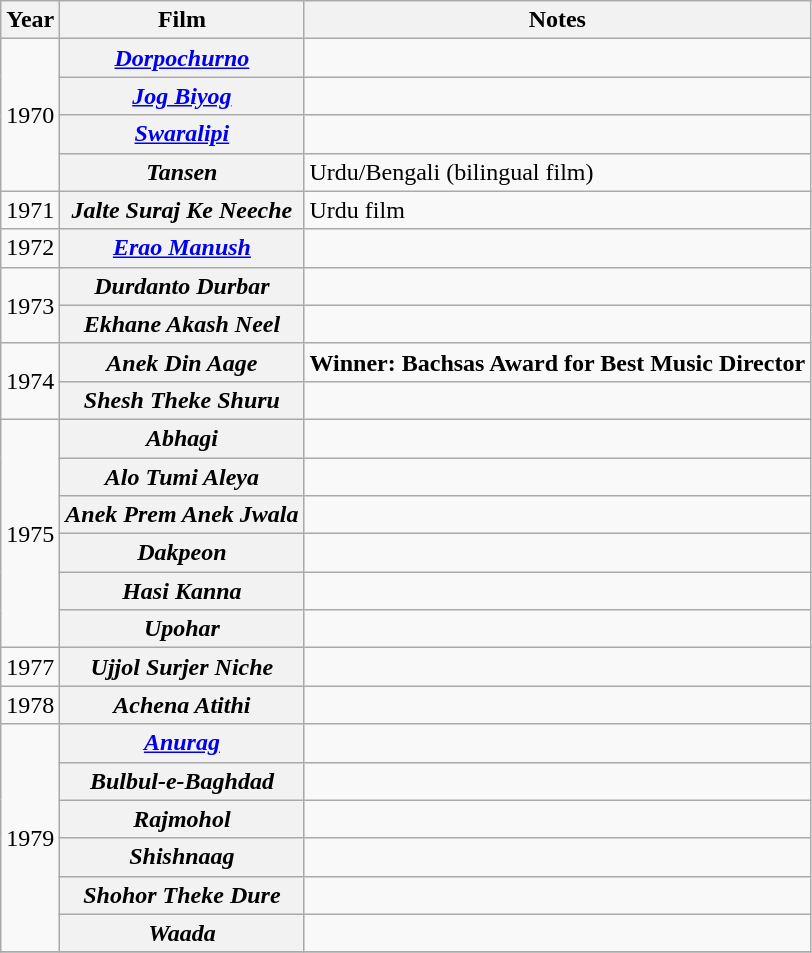<table class="wikitable sortable">
<tr>
<th>Year</th>
<th>Film</th>
<th>Notes</th>
</tr>
<tr>
<td rowspan=4>1970</td>
<th><em><a href='#'>Dorpochurno</a></em></th>
<td></td>
</tr>
<tr>
<th><em><a href='#'>Jog Biyog</a></em></th>
<td></td>
</tr>
<tr>
<th><em><a href='#'>Swaralipi</a></em></th>
<td></td>
</tr>
<tr>
<th><em>Tansen</em></th>
<td>Urdu/Bengali (bilingual film)</td>
</tr>
<tr>
<td>1971</td>
<th><em>Jalte Suraj Ke Neeche</em></th>
<td>Urdu film</td>
</tr>
<tr>
<td>1972</td>
<th><em><a href='#'>Erao Manush</a></em></th>
<td></td>
</tr>
<tr>
<td rowspan=2>1973</td>
<th><em>Durdanto Durbar</em></th>
<td></td>
</tr>
<tr>
<th><em>Ekhane Akash Neel</em></th>
<td></td>
</tr>
<tr>
<td rowspan=2>1974</td>
<th><em>Anek Din Aage</em></th>
<td><strong>Winner: Bachsas Award for Best Music Director</strong></td>
</tr>
<tr>
<th><em>Shesh Theke Shuru</em></th>
<td></td>
</tr>
<tr>
<td rowspan=6>1975</td>
<th><em>Abhagi</em></th>
<td></td>
</tr>
<tr>
<th><em>Alo Tumi Aleya</em></th>
<td></td>
</tr>
<tr>
<th><em>Anek Prem Anek Jwala</em></th>
<td></td>
</tr>
<tr>
<th><em>Dakpeon</em></th>
<td></td>
</tr>
<tr>
<th><em>Hasi Kanna</em></th>
<td></td>
</tr>
<tr>
<th><em>Upohar</em></th>
<td></td>
</tr>
<tr>
<td>1977</td>
<th><em>Ujjol Surjer Niche</em></th>
<td></td>
</tr>
<tr>
<td>1978</td>
<th><em>Achena Atithi</em></th>
<td></td>
</tr>
<tr>
<td rowspan=6>1979</td>
<th><em><a href='#'>Anurag</a></em></th>
<td></td>
</tr>
<tr>
<th><em>Bulbul-e-Baghdad</em></th>
<td></td>
</tr>
<tr>
<th><em>Rajmohol</em></th>
<td></td>
</tr>
<tr>
<th><em>Shishnaag</em></th>
<td></td>
</tr>
<tr>
<th><em>Shohor Theke Dure</em></th>
<td></td>
</tr>
<tr>
<th><em>Waada</em></th>
<td></td>
</tr>
<tr>
</tr>
</table>
